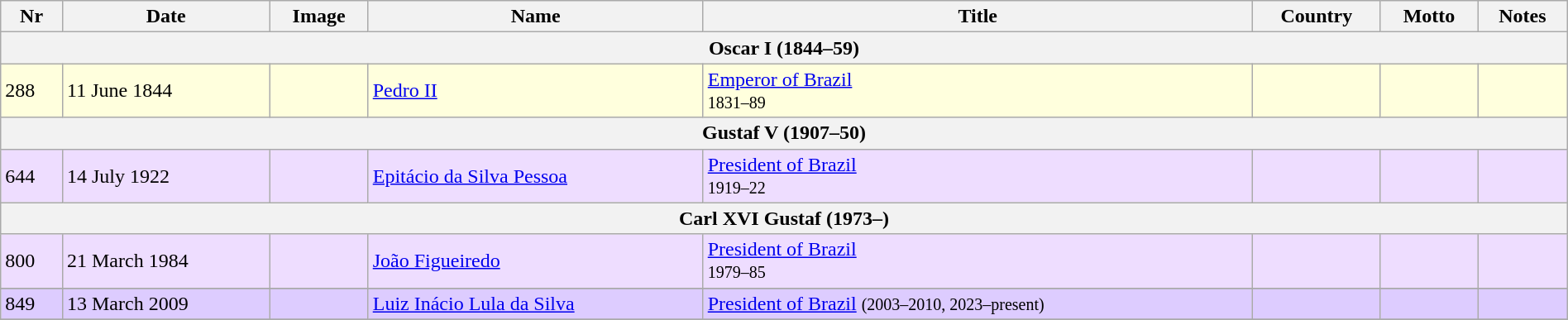<table class="wikitable" width=100%>
<tr>
<th>Nr</th>
<th>Date</th>
<th>Image</th>
<th>Name</th>
<th>Title</th>
<th>Country</th>
<th>Motto</th>
<th>Notes</th>
</tr>
<tr>
<th colspan=8>Oscar I (1844–59)</th>
</tr>
<tr bgcolor="#FFFFDD">
<td>288</td>
<td>11 June 1844</td>
<td></td>
<td><a href='#'>Pedro II</a></td>
<td><a href='#'>Emperor of Brazil</a><br><small>1831–89</small></td>
<td></td>
<td></td>
<td></td>
</tr>
<tr>
<th colspan=8>Gustaf V (1907–50)</th>
</tr>
<tr bgcolor="#EEDDFF">
<td>644</td>
<td>14 July 1922</td>
<td></td>
<td><a href='#'>Epitácio da Silva Pessoa</a></td>
<td><a href='#'>President of Brazil</a><br><small>1919–22</small></td>
<td></td>
<td></td>
<td></td>
</tr>
<tr>
<th colspan=8>Carl XVI Gustaf (1973–)</th>
</tr>
<tr bgcolor="#EEDDFF">
<td>800</td>
<td>21 March 1984</td>
<td></td>
<td><a href='#'>João Figueiredo</a></td>
<td><a href='#'>President of Brazil</a><br><small>1979–85</small></td>
<td></td>
<td></td>
<td></td>
</tr>
<tr>
</tr>
<tr bgcolor="#DDCCFF">
<td>849</td>
<td>13 March 2009</td>
<td></td>
<td><a href='#'>Luiz Inácio Lula da Silva</a></td>
<td><a href='#'>President of Brazil</a> <small>(2003–2010, 2023–present)</small></td>
<td></td>
<td></td>
<td></td>
</tr>
<tr>
</tr>
</table>
